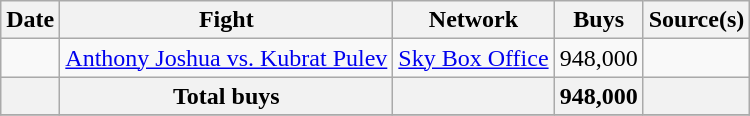<table class="wikitable sortable">
<tr>
<th>Date</th>
<th>Fight</th>
<th>Network</th>
<th>Buys</th>
<th class="unsortable">Source(s)</th>
</tr>
<tr>
<td></td>
<td><a href='#'>Anthony Joshua vs. Kubrat Pulev</a></td>
<td><a href='#'>Sky Box Office</a></td>
<td>948,000</td>
<td></td>
</tr>
<tr>
<th></th>
<th>Total buys</th>
<th></th>
<th>948,000</th>
<th></th>
</tr>
<tr>
</tr>
</table>
